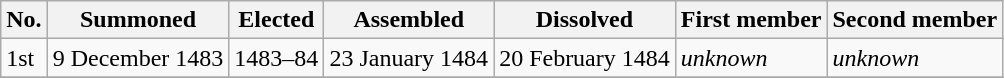<table class="wikitable">
<tr>
<th>No.</th>
<th>Summoned</th>
<th>Elected</th>
<th>Assembled</th>
<th>Dissolved</th>
<th>First member</th>
<th>Second member</th>
</tr>
<tr>
<td>1st</td>
<td>9 December 1483</td>
<td>1483–84</td>
<td>23 January 1484</td>
<td>20 February 1484</td>
<td><em>unknown</em></td>
<td><em>unknown</em></td>
</tr>
<tr>
</tr>
</table>
